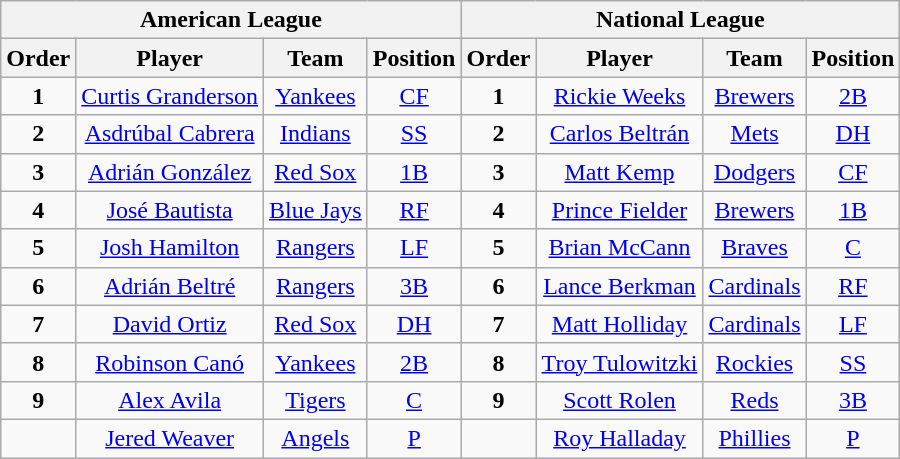<table class="wikitable" style="text-align:center;">
<tr>
<th scope="col" colspan="4">American League</th>
<th scope="col" colspan="4">National League</th>
</tr>
<tr>
<th scope="col">Order</th>
<th scope="col">Player</th>
<th scope="col">Team</th>
<th scope="col">Position</th>
<th scope="col">Order</th>
<th scope="col">Player</th>
<th scope="col">Team</th>
<th scope="col">Position</th>
</tr>
<tr>
<td><strong>1</strong></td>
<td><a href='#'>Curtis Granderson</a></td>
<td><a href='#'>Yankees</a></td>
<td><a href='#'>CF</a></td>
<td><strong>1</strong></td>
<td><a href='#'>Rickie Weeks</a></td>
<td><a href='#'>Brewers</a></td>
<td><a href='#'>2B</a></td>
</tr>
<tr>
<td><strong>2</strong></td>
<td><a href='#'>Asdrúbal Cabrera</a></td>
<td><a href='#'>Indians</a></td>
<td><a href='#'>SS</a></td>
<td><strong>2</strong></td>
<td><a href='#'>Carlos Beltrán</a></td>
<td><a href='#'>Mets</a></td>
<td><a href='#'>DH</a></td>
</tr>
<tr>
<td><strong>3</strong></td>
<td><a href='#'>Adrián González</a></td>
<td><a href='#'>Red Sox</a></td>
<td><a href='#'>1B</a></td>
<td><strong>3</strong></td>
<td><a href='#'>Matt Kemp</a></td>
<td><a href='#'>Dodgers</a></td>
<td><a href='#'>CF</a></td>
</tr>
<tr>
<td><strong>4</strong></td>
<td><a href='#'>José Bautista</a></td>
<td><a href='#'>Blue Jays</a></td>
<td><a href='#'>RF</a></td>
<td><strong>4</strong></td>
<td><a href='#'>Prince Fielder</a></td>
<td><a href='#'>Brewers</a></td>
<td><a href='#'>1B</a></td>
</tr>
<tr>
<td><strong>5</strong></td>
<td><a href='#'>Josh Hamilton</a></td>
<td><a href='#'>Rangers</a></td>
<td><a href='#'>LF</a></td>
<td><strong>5</strong></td>
<td><a href='#'>Brian McCann</a></td>
<td><a href='#'>Braves</a></td>
<td><a href='#'>C</a></td>
</tr>
<tr>
<td><strong>6</strong></td>
<td><a href='#'>Adrián Beltré</a></td>
<td><a href='#'>Rangers</a></td>
<td><a href='#'>3B</a></td>
<td><strong>6</strong></td>
<td><a href='#'>Lance Berkman</a></td>
<td><a href='#'>Cardinals</a></td>
<td><a href='#'>RF</a></td>
</tr>
<tr>
<td><strong>7</strong></td>
<td><a href='#'>David Ortiz</a></td>
<td><a href='#'>Red Sox</a></td>
<td><a href='#'>DH</a></td>
<td><strong>7</strong></td>
<td><a href='#'>Matt Holliday</a></td>
<td><a href='#'>Cardinals</a></td>
<td><a href='#'>LF</a></td>
</tr>
<tr>
<td><strong>8</strong></td>
<td><a href='#'>Robinson Canó</a></td>
<td><a href='#'>Yankees</a></td>
<td><a href='#'>2B</a></td>
<td><strong>8</strong></td>
<td><a href='#'>Troy Tulowitzki</a></td>
<td><a href='#'>Rockies</a></td>
<td><a href='#'>SS</a></td>
</tr>
<tr>
<td><strong>9</strong></td>
<td><a href='#'>Alex Avila</a></td>
<td><a href='#'>Tigers</a></td>
<td><a href='#'>C</a></td>
<td><strong>9</strong></td>
<td><a href='#'>Scott Rolen</a></td>
<td><a href='#'>Reds</a></td>
<td><a href='#'>3B</a></td>
</tr>
<tr>
<td> </td>
<td><a href='#'>Jered Weaver</a></td>
<td><a href='#'>Angels</a></td>
<td><a href='#'>P</a></td>
<td> </td>
<td><a href='#'>Roy Halladay</a></td>
<td><a href='#'>Phillies</a></td>
<td><a href='#'>P</a></td>
</tr>
</table>
